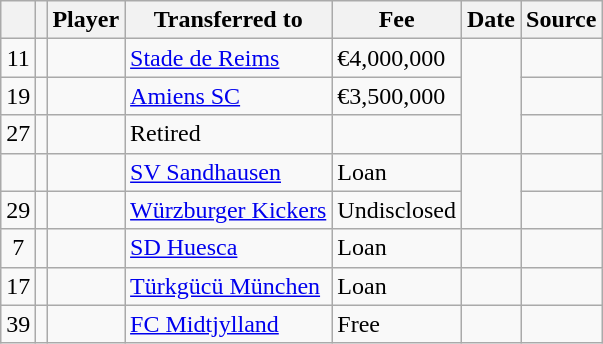<table class="wikitable plainrowheaders sortable">
<tr>
<th></th>
<th></th>
<th scope=col><strong>Player</strong></th>
<th><strong>Transferred to</strong></th>
<th !scope=col; style="width: 65px;"><strong>Fee</strong></th>
<th scope=col><strong>Date</strong></th>
<th scope=col><strong>Source</strong></th>
</tr>
<tr>
<td align=center>11</td>
<td align=center></td>
<td></td>
<td> <a href='#'>Stade de Reims</a></td>
<td>€4,000,000</td>
<td rowspan=3></td>
<td></td>
</tr>
<tr>
<td align=center>19</td>
<td align=center></td>
<td></td>
<td> <a href='#'>Amiens SC</a></td>
<td>€3,500,000</td>
<td></td>
</tr>
<tr>
<td align=center>27</td>
<td align=center></td>
<td></td>
<td>Retired</td>
<td></td>
<td></td>
</tr>
<tr>
<td align=center></td>
<td align=center></td>
<td></td>
<td> <a href='#'>SV Sandhausen</a></td>
<td>Loan</td>
<td rowspan=2></td>
<td></td>
</tr>
<tr>
<td align=center>29</td>
<td align=center></td>
<td></td>
<td> <a href='#'>Würzburger Kickers</a></td>
<td>Undisclosed</td>
<td></td>
</tr>
<tr>
<td align=center>7</td>
<td align=center></td>
<td></td>
<td> <a href='#'>SD Huesca</a></td>
<td>Loan</td>
<td></td>
<td></td>
</tr>
<tr>
<td align=center>17</td>
<td align=center></td>
<td></td>
<td> <a href='#'>Türkgücü München</a></td>
<td>Loan</td>
<td></td>
<td></td>
</tr>
<tr>
<td align=center>39</td>
<td align=center></td>
<td></td>
<td> <a href='#'>FC Midtjylland</a></td>
<td>Free</td>
<td></td>
<td></td>
</tr>
</table>
